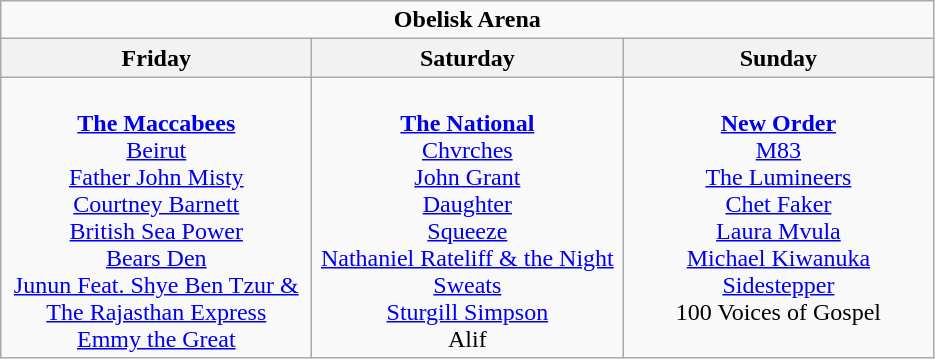<table class="wikitable">
<tr>
<td colspan="3" align="center"><strong>Obelisk Arena</strong></td>
</tr>
<tr>
<th>Friday</th>
<th>Saturday</th>
<th>Sunday</th>
</tr>
<tr>
<td valign="top" align="center" width=200><br><strong><a href='#'>The Maccabees</a></strong>
<br><a href='#'>Beirut</a>
<br><a href='#'>Father John Misty</a>
<br><a href='#'>Courtney Barnett</a>
<br><a href='#'>British Sea Power</a>
<br><a href='#'>Bears Den</a>
<br><a href='#'>Junun Feat. Shye Ben Tzur & The Rajasthan Express</a>
<br><a href='#'>Emmy the Great</a></td>
<td valign="top" align="center" width=200><br><strong><a href='#'>The National</a></strong>
<br><a href='#'>Chvrches</a>
<br><a href='#'>John Grant</a>
<br><a href='#'>Daughter</a>
<br><a href='#'>Squeeze</a>
<br><a href='#'>Nathaniel Rateliff & the Night Sweats</a>
<br><a href='#'>Sturgill Simpson</a>
<br>Alif</td>
<td valign="top" align="center" width=200><br><strong><a href='#'>New Order</a></strong>
<br><a href='#'>M83</a>
<br><a href='#'>The Lumineers</a>
<br><a href='#'>Chet Faker</a>
<br><a href='#'>Laura Mvula</a>
<br><a href='#'>Michael Kiwanuka</a>
<br><a href='#'>Sidestepper</a>
<br>100 Voices of Gospel</td>
</tr>
</table>
